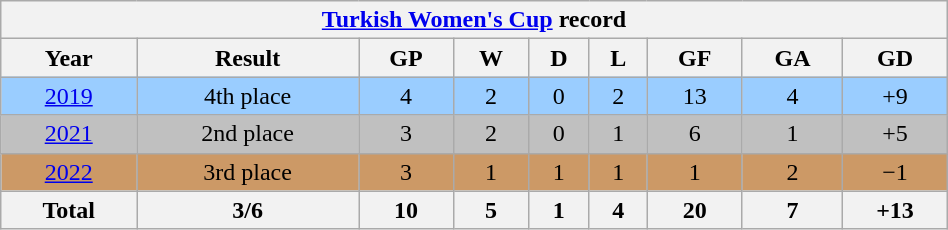<table class="wikitable" style="text-align: center; width:50%;">
<tr>
<th colspan=9> <a href='#'>Turkish Women's Cup</a> record</th>
</tr>
<tr>
<th>Year</th>
<th>Result</th>
<th>GP</th>
<th>W</th>
<th>D</th>
<th>L</th>
<th>GF</th>
<th>GA</th>
<th>GD</th>
</tr>
<tr bgcolor=#9acdff>
<td><a href='#'>2019</a></td>
<td>4th place</td>
<td>4</td>
<td>2</td>
<td>0</td>
<td>2</td>
<td>13</td>
<td>4</td>
<td>+9</td>
</tr>
<tr bgcolor=silver>
<td><a href='#'>2021</a></td>
<td>2nd place</td>
<td>3</td>
<td>2</td>
<td>0</td>
<td>1</td>
<td>6</td>
<td>1</td>
<td>+5</td>
</tr>
<tr bgcolor="#cc9966">
<td><a href='#'>2022</a></td>
<td>3rd place</td>
<td>3</td>
<td>1</td>
<td>1</td>
<td>1</td>
<td>1</td>
<td>2</td>
<td>−1</td>
</tr>
<tr>
<th>Total</th>
<th>3/6</th>
<th>10</th>
<th>5</th>
<th>1</th>
<th>4</th>
<th>20</th>
<th>7</th>
<th>+13</th>
</tr>
</table>
